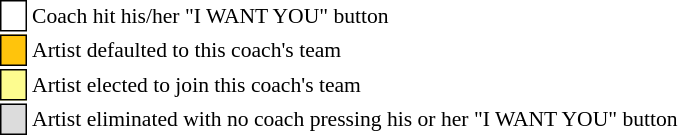<table class="toccolours" style="font-size: 90%; white-space: nowrap;">
<tr>
<td style="background:white; border:1px solid black;"> <strong></strong> </td>
<td>Coach hit his/her "I WANT YOU" button</td>
</tr>
<tr>
<td style="background:#ffc40c; border:1px solid black;">    </td>
<td>Artist defaulted to this coach's team</td>
</tr>
<tr>
<td style="background:#fdfc8f; border:1px solid black;">    </td>
<td style="padding-right: 8px">Artist elected to join this coach's team</td>
</tr>
<tr>
<td style="background:#dcdcdc; border:1px solid black;">    </td>
<td>Artist eliminated with no coach pressing his or her "I WANT YOU" button</td>
</tr>
</table>
